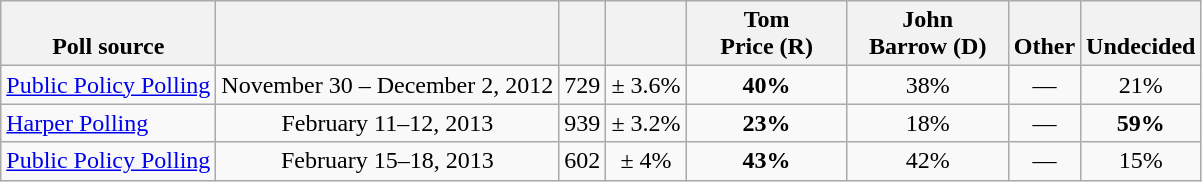<table class="wikitable" style="text-align:center">
<tr valign= bottom>
<th>Poll source</th>
<th></th>
<th></th>
<th></th>
<th style="width:100px;">Tom<br>Price (R)</th>
<th style="width:100px;">John<br>Barrow (D)</th>
<th>Other</th>
<th>Undecided</th>
</tr>
<tr>
<td align=left><a href='#'>Public Policy Polling</a></td>
<td>November 30 – December 2, 2012</td>
<td>729</td>
<td>± 3.6%</td>
<td><strong>40%</strong></td>
<td>38%</td>
<td>—</td>
<td>21%</td>
</tr>
<tr>
<td align=left><a href='#'>Harper Polling</a></td>
<td>February 11–12, 2013</td>
<td>939</td>
<td>± 3.2%</td>
<td><strong>23%</strong></td>
<td>18%</td>
<td>—</td>
<td><strong>59%</strong></td>
</tr>
<tr>
<td align=left><a href='#'>Public Policy Polling</a></td>
<td>February 15–18, 2013</td>
<td>602</td>
<td>± 4%</td>
<td><strong>43%</strong></td>
<td>42%</td>
<td>—</td>
<td>15%</td>
</tr>
</table>
